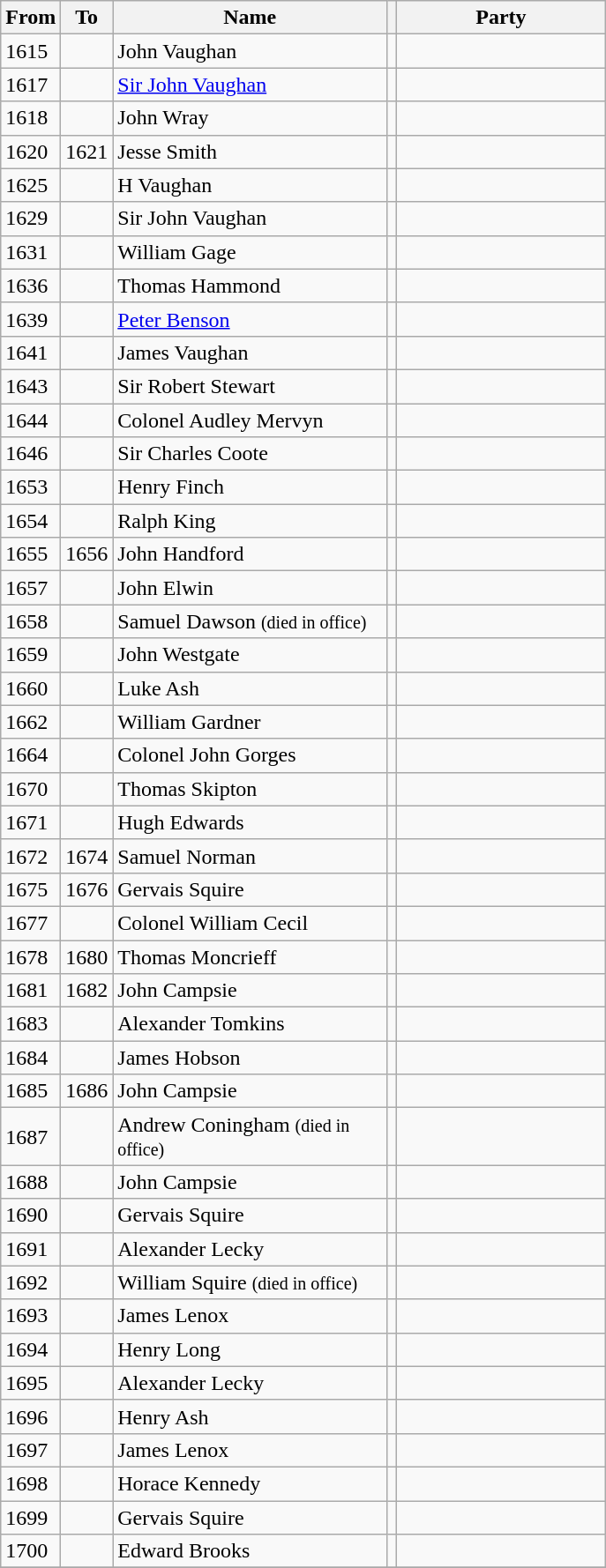<table class="wikitable sortable">
<tr>
<th>From</th>
<th>To</th>
<th scope="col" width="200">Name</th>
<th class="unsortable"></th>
<th scope="col" width="150">Party</th>
</tr>
<tr>
<td>1615</td>
<td></td>
<td>John Vaughan</td>
<td></td>
<td></td>
</tr>
<tr>
<td>1617</td>
<td></td>
<td><a href='#'>Sir John Vaughan</a></td>
<td></td>
<td></td>
</tr>
<tr>
<td>1618</td>
<td></td>
<td>John Wray</td>
<td></td>
<td></td>
</tr>
<tr>
<td>1620</td>
<td>1621</td>
<td>Jesse Smith</td>
<td></td>
<td></td>
</tr>
<tr>
<td>1625</td>
<td></td>
<td>H Vaughan</td>
<td></td>
<td></td>
</tr>
<tr>
<td>1629</td>
<td></td>
<td>Sir John Vaughan</td>
<td></td>
<td></td>
</tr>
<tr>
<td>1631</td>
<td></td>
<td>William Gage</td>
<td></td>
<td></td>
</tr>
<tr>
<td>1636</td>
<td></td>
<td>Thomas Hammond</td>
<td></td>
<td></td>
</tr>
<tr>
<td>1639</td>
<td></td>
<td><a href='#'>Peter Benson</a></td>
<td></td>
<td></td>
</tr>
<tr>
<td>1641</td>
<td></td>
<td>James Vaughan</td>
<td></td>
<td></td>
</tr>
<tr>
<td>1643</td>
<td></td>
<td>Sir Robert Stewart</td>
<td></td>
<td></td>
</tr>
<tr>
<td>1644</td>
<td></td>
<td>Colonel Audley Mervyn</td>
<td></td>
<td></td>
</tr>
<tr>
<td>1646</td>
<td></td>
<td>Sir Charles Coote</td>
<td></td>
<td></td>
</tr>
<tr>
<td>1653</td>
<td></td>
<td>Henry Finch</td>
<td></td>
<td></td>
</tr>
<tr>
<td>1654</td>
<td></td>
<td>Ralph King</td>
<td></td>
<td></td>
</tr>
<tr>
<td>1655</td>
<td>1656</td>
<td>John Handford</td>
<td></td>
<td></td>
</tr>
<tr>
<td>1657</td>
<td></td>
<td>John Elwin</td>
<td></td>
<td></td>
</tr>
<tr>
<td>1658</td>
<td></td>
<td>Samuel Dawson <small>(died in office)</small></td>
<td></td>
<td></td>
</tr>
<tr>
<td>1659</td>
<td></td>
<td>John Westgate</td>
<td></td>
<td></td>
</tr>
<tr>
<td>1660</td>
<td></td>
<td>Luke Ash</td>
<td></td>
<td></td>
</tr>
<tr>
<td>1662</td>
<td></td>
<td>William Gardner</td>
<td></td>
<td></td>
</tr>
<tr>
<td>1664</td>
<td></td>
<td>Colonel John Gorges</td>
<td></td>
<td></td>
</tr>
<tr>
<td>1670</td>
<td></td>
<td>Thomas Skipton</td>
<td></td>
<td></td>
</tr>
<tr>
<td>1671</td>
<td></td>
<td>Hugh Edwards</td>
<td></td>
<td></td>
</tr>
<tr>
<td>1672</td>
<td>1674</td>
<td>Samuel Norman</td>
<td></td>
<td></td>
</tr>
<tr>
<td>1675</td>
<td>1676</td>
<td>Gervais Squire</td>
<td></td>
<td></td>
</tr>
<tr>
<td>1677</td>
<td></td>
<td>Colonel William Cecil</td>
<td></td>
<td></td>
</tr>
<tr>
<td>1678</td>
<td>1680</td>
<td>Thomas Moncrieff</td>
<td></td>
<td></td>
</tr>
<tr>
<td>1681</td>
<td>1682</td>
<td>John Campsie</td>
<td></td>
<td></td>
</tr>
<tr>
<td>1683</td>
<td></td>
<td>Alexander Tomkins</td>
<td></td>
<td></td>
</tr>
<tr>
<td>1684</td>
<td></td>
<td>James Hobson</td>
<td></td>
<td></td>
</tr>
<tr>
<td>1685</td>
<td>1686</td>
<td>John Campsie</td>
<td></td>
<td></td>
</tr>
<tr>
<td>1687</td>
<td></td>
<td>Andrew Coningham <small>(died in office)</small></td>
<td></td>
<td></td>
</tr>
<tr>
<td>1688</td>
<td></td>
<td>John Campsie</td>
<td></td>
<td></td>
</tr>
<tr>
<td>1690</td>
<td></td>
<td>Gervais Squire</td>
<td></td>
<td></td>
</tr>
<tr>
<td>1691</td>
<td></td>
<td>Alexander Lecky</td>
<td></td>
<td></td>
</tr>
<tr>
<td>1692</td>
<td></td>
<td>William Squire <small>(died in office)</small></td>
<td></td>
<td></td>
</tr>
<tr>
<td>1693</td>
<td></td>
<td>James Lenox</td>
<td></td>
<td></td>
</tr>
<tr>
<td>1694</td>
<td></td>
<td>Henry Long</td>
<td></td>
<td></td>
</tr>
<tr>
<td>1695</td>
<td></td>
<td>Alexander Lecky</td>
<td></td>
<td></td>
</tr>
<tr>
<td>1696</td>
<td></td>
<td>Henry Ash</td>
<td></td>
<td></td>
</tr>
<tr>
<td>1697</td>
<td></td>
<td>James Lenox</td>
<td></td>
<td></td>
</tr>
<tr>
<td>1698</td>
<td></td>
<td>Horace Kennedy</td>
<td></td>
<td></td>
</tr>
<tr>
<td>1699</td>
<td></td>
<td>Gervais Squire</td>
<td></td>
<td></td>
</tr>
<tr>
<td>1700</td>
<td></td>
<td>Edward Brooks</td>
<td></td>
<td></td>
</tr>
<tr>
</tr>
</table>
